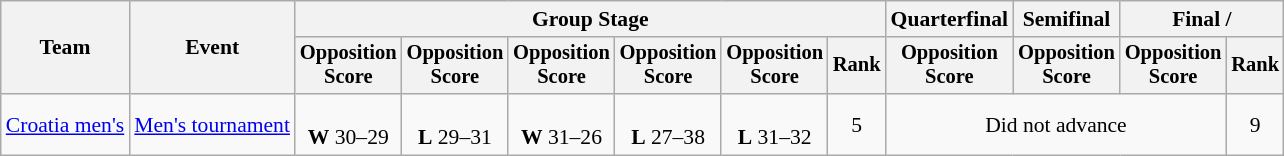<table class="wikitable" style="font-size:90%">
<tr>
<th rowspan=2>Team</th>
<th rowspan=2>Event</th>
<th colspan=6>Group Stage</th>
<th>Quarterfinal</th>
<th>Semifinal</th>
<th colspan=2>Final / </th>
</tr>
<tr style="font-size:95%">
<th>Opposition<br>Score</th>
<th>Opposition<br>Score</th>
<th>Opposition<br>Score</th>
<th>Opposition<br>Score</th>
<th>Opposition<br>Score</th>
<th>Rank</th>
<th>Opposition<br>Score</th>
<th>Opposition<br>Score</th>
<th>Opposition<br>Score</th>
<th>Rank</th>
</tr>
<tr align=center>
<td align=left><a href='#'>Croatia men's</a></td>
<td align=left><a href='#'>Men's tournament</a></td>
<td><br><strong>W</strong> 30–29</td>
<td><br><strong>L</strong> 29–31</td>
<td><br><strong>W</strong> 31–26</td>
<td><br><strong>L</strong> 27–38</td>
<td><br><strong>L</strong> 31–32</td>
<td>5</td>
<td colspan="3">Did not advance</td>
<td>9</td>
</tr>
</table>
